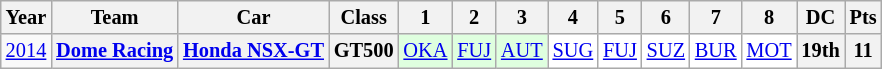<table class="wikitable" style="text-align:center; font-size:85%">
<tr>
<th>Year</th>
<th>Team</th>
<th>Car</th>
<th>Class</th>
<th>1</th>
<th>2</th>
<th>3</th>
<th>4</th>
<th>5</th>
<th>6</th>
<th>7</th>
<th>8</th>
<th>DC</th>
<th>Pts</th>
</tr>
<tr>
<td><a href='#'>2014</a></td>
<th nowrap><a href='#'>Dome Racing</a></th>
<th nowrap><a href='#'>Honda NSX-GT</a></th>
<th>GT500</th>
<td style="background:#DFFFDF;"><a href='#'>OKA</a><br></td>
<td style="background:#DFFFDF;"><a href='#'>FUJ</a><br></td>
<td style="background:#DFFFDF;"><a href='#'>AUT</a><br></td>
<td style="background:#FFFFFF;"><a href='#'>SUG</a></td>
<td style="background:#FFFFFF;"><a href='#'>FUJ</a></td>
<td style="background:#FFFFFF;"><a href='#'>SUZ</a></td>
<td style="background:#FFFFFF;"><a href='#'>BUR</a></td>
<td style="background:#FFFFFF;"><a href='#'>MOT</a></td>
<th>19th</th>
<th>11</th>
</tr>
</table>
